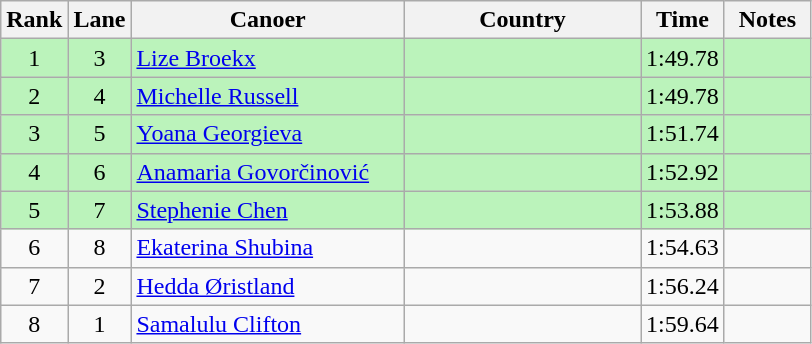<table class="wikitable" style="text-align:center;">
<tr>
<th width=30>Rank</th>
<th width=30>Lane</th>
<th width=175>Canoer</th>
<th width=150>Country</th>
<th width=30>Time</th>
<th width=50>Notes</th>
</tr>
<tr bgcolor="#bbf3bb">
<td>1</td>
<td>3</td>
<td align=left><a href='#'>Lize Broekx</a></td>
<td align=left></td>
<td>1:49.78</td>
<td></td>
</tr>
<tr bgcolor="#bbf3bb">
<td>2</td>
<td>4</td>
<td align=left><a href='#'>Michelle Russell</a></td>
<td align=left></td>
<td>1:49.78</td>
<td></td>
</tr>
<tr bgcolor="#bbf3bb">
<td>3</td>
<td>5</td>
<td align=left><a href='#'>Yoana Georgieva</a></td>
<td align=left></td>
<td>1:51.74</td>
<td></td>
</tr>
<tr bgcolor="#bbf3bb">
<td>4</td>
<td>6</td>
<td align=left><a href='#'>Anamaria Govorčinović</a></td>
<td align=left></td>
<td>1:52.92</td>
<td></td>
</tr>
<tr bgcolor="#bbf3bb">
<td>5</td>
<td>7</td>
<td align=left><a href='#'>Stephenie Chen</a></td>
<td align=left></td>
<td>1:53.88</td>
<td></td>
</tr>
<tr>
<td>6</td>
<td>8</td>
<td align=left><a href='#'>Ekaterina Shubina</a></td>
<td align=left></td>
<td>1:54.63</td>
<td></td>
</tr>
<tr>
<td>7</td>
<td>2</td>
<td align=left><a href='#'>Hedda Øristland</a></td>
<td align=left></td>
<td>1:56.24</td>
<td></td>
</tr>
<tr>
<td>8</td>
<td>1</td>
<td align=left><a href='#'>Samalulu Clifton</a></td>
<td align=left></td>
<td>1:59.64</td>
<td></td>
</tr>
</table>
